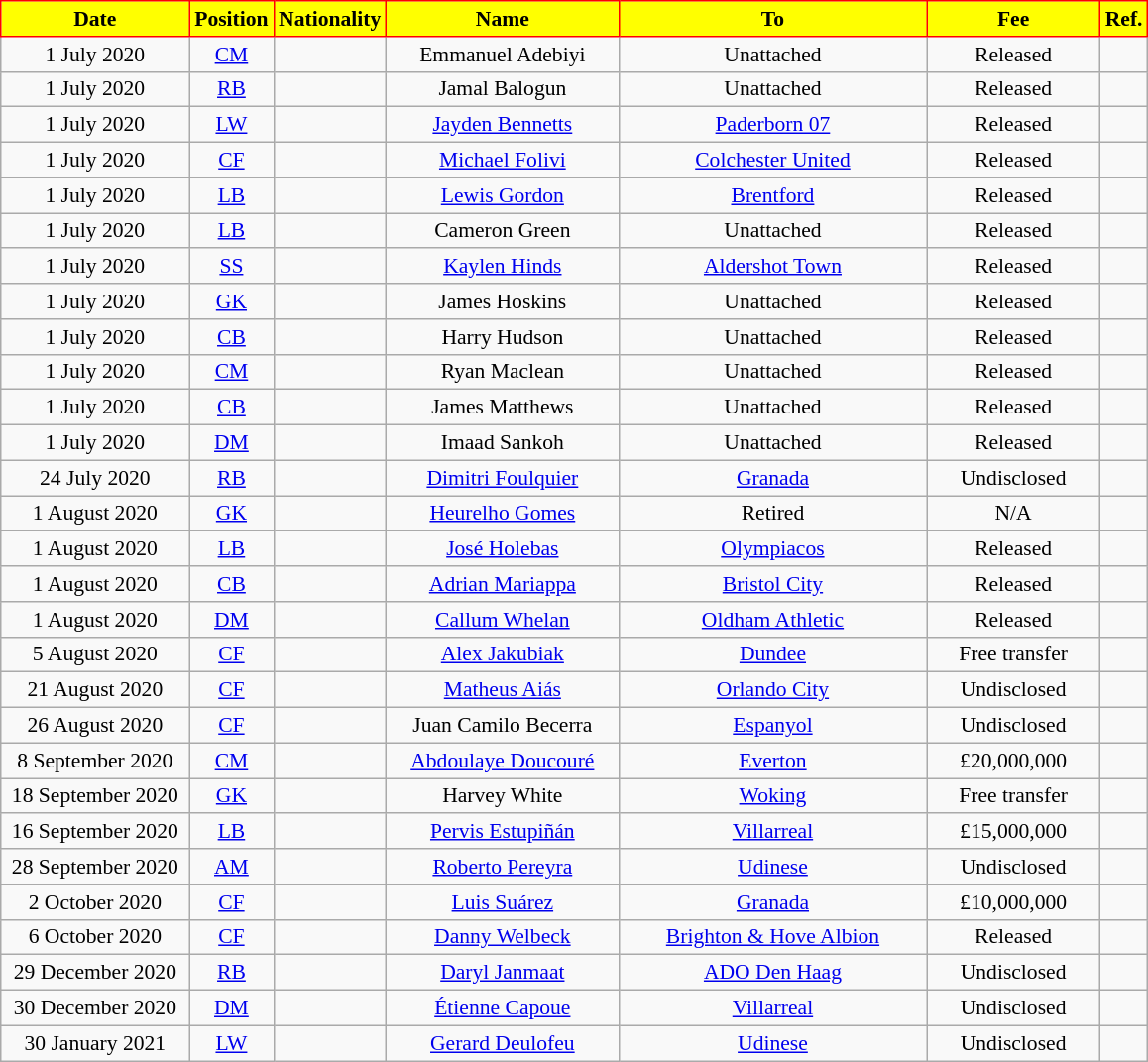<table class="wikitable"  style="text-align:center; font-size:90%; ">
<tr>
<th style="background:#FFFF00; color:black; border:1px solid red; width:120px;">Date</th>
<th style="background:#FFFF00; color:black; border:1px solid red; width:50px;">Position</th>
<th style="background:#FFFF00; color:black; border:1px solid red; width:50px;">Nationality</th>
<th style="background:#FFFF00; color:black; border:1px solid red; width:150px;">Name</th>
<th style="background:#FFFF00; color:black; border:1px solid red; width:200px;">To</th>
<th style="background:#FFFF00; color:black; border:1px solid red; width:110px;">Fee</th>
<th style="background:#FFFF00; color:black; border:1px solid red; width:25px;">Ref.</th>
</tr>
<tr>
<td>1 July 2020</td>
<td><a href='#'>CM</a></td>
<td></td>
<td>Emmanuel Adebiyi</td>
<td> Unattached</td>
<td>Released</td>
<td></td>
</tr>
<tr>
<td>1 July 2020</td>
<td><a href='#'>RB</a></td>
<td></td>
<td>Jamal Balogun</td>
<td> Unattached</td>
<td>Released</td>
<td></td>
</tr>
<tr>
<td>1 July 2020</td>
<td><a href='#'>LW</a></td>
<td></td>
<td><a href='#'>Jayden Bennetts</a></td>
<td> <a href='#'>Paderborn 07</a></td>
<td>Released</td>
<td></td>
</tr>
<tr>
<td>1 July 2020</td>
<td><a href='#'>CF</a></td>
<td></td>
<td><a href='#'>Michael Folivi</a></td>
<td> <a href='#'>Colchester United</a></td>
<td>Released</td>
<td></td>
</tr>
<tr>
<td>1 July 2020</td>
<td><a href='#'>LB</a></td>
<td></td>
<td><a href='#'>Lewis Gordon</a></td>
<td> <a href='#'>Brentford</a></td>
<td>Released</td>
<td></td>
</tr>
<tr>
<td>1 July 2020</td>
<td><a href='#'>LB</a></td>
<td></td>
<td>Cameron Green</td>
<td> Unattached</td>
<td>Released</td>
<td></td>
</tr>
<tr>
<td>1 July 2020</td>
<td><a href='#'>SS</a></td>
<td></td>
<td><a href='#'>Kaylen Hinds</a></td>
<td> <a href='#'>Aldershot Town</a></td>
<td>Released</td>
<td></td>
</tr>
<tr>
<td>1 July 2020</td>
<td><a href='#'>GK</a></td>
<td></td>
<td>James Hoskins</td>
<td> Unattached</td>
<td>Released</td>
<td></td>
</tr>
<tr>
<td>1 July 2020</td>
<td><a href='#'>CB</a></td>
<td></td>
<td>Harry Hudson</td>
<td> Unattached</td>
<td>Released</td>
<td></td>
</tr>
<tr>
<td>1 July 2020</td>
<td><a href='#'>CM</a></td>
<td></td>
<td>Ryan Maclean</td>
<td> Unattached</td>
<td>Released</td>
<td></td>
</tr>
<tr>
<td>1 July 2020</td>
<td><a href='#'>CB</a></td>
<td></td>
<td>James Matthews</td>
<td> Unattached</td>
<td>Released</td>
<td></td>
</tr>
<tr>
<td>1 July 2020</td>
<td><a href='#'>DM</a></td>
<td></td>
<td>Imaad Sankoh</td>
<td> Unattached</td>
<td>Released</td>
<td></td>
</tr>
<tr>
<td>24 July 2020</td>
<td><a href='#'>RB</a></td>
<td></td>
<td><a href='#'>Dimitri Foulquier</a></td>
<td> <a href='#'>Granada</a></td>
<td>Undisclosed</td>
<td></td>
</tr>
<tr>
<td>1 August 2020</td>
<td><a href='#'>GK</a></td>
<td></td>
<td><a href='#'>Heurelho Gomes</a></td>
<td>Retired</td>
<td>N/A</td>
<td></td>
</tr>
<tr>
<td>1 August 2020</td>
<td><a href='#'>LB</a></td>
<td></td>
<td><a href='#'>José Holebas</a></td>
<td> <a href='#'>Olympiacos</a></td>
<td>Released</td>
<td></td>
</tr>
<tr>
<td>1 August 2020</td>
<td><a href='#'>CB</a></td>
<td></td>
<td><a href='#'>Adrian Mariappa</a></td>
<td> <a href='#'>Bristol City</a></td>
<td>Released</td>
<td></td>
</tr>
<tr>
<td>1 August 2020</td>
<td><a href='#'>DM</a></td>
<td></td>
<td><a href='#'>Callum Whelan</a></td>
<td> <a href='#'>Oldham Athletic</a></td>
<td>Released</td>
<td></td>
</tr>
<tr>
<td>5 August 2020</td>
<td><a href='#'>CF</a></td>
<td></td>
<td><a href='#'>Alex Jakubiak</a></td>
<td> <a href='#'>Dundee</a></td>
<td>Free transfer</td>
<td></td>
</tr>
<tr>
<td>21 August 2020</td>
<td><a href='#'>CF</a></td>
<td></td>
<td><a href='#'>Matheus Aiás</a></td>
<td> <a href='#'>Orlando City</a></td>
<td>Undisclosed</td>
<td></td>
</tr>
<tr>
<td>26 August 2020</td>
<td><a href='#'>CF</a></td>
<td></td>
<td>Juan Camilo Becerra</td>
<td> <a href='#'>Espanyol</a></td>
<td>Undisclosed</td>
<td></td>
</tr>
<tr>
<td>8 September 2020</td>
<td><a href='#'>CM</a></td>
<td></td>
<td><a href='#'>Abdoulaye Doucouré</a></td>
<td> <a href='#'>Everton</a></td>
<td>£20,000,000</td>
<td></td>
</tr>
<tr>
<td>18 September 2020</td>
<td><a href='#'>GK</a></td>
<td></td>
<td>Harvey White</td>
<td> <a href='#'>Woking</a></td>
<td>Free transfer</td>
<td></td>
</tr>
<tr>
<td>16 September 2020</td>
<td><a href='#'>LB</a></td>
<td></td>
<td><a href='#'>Pervis Estupiñán</a></td>
<td> <a href='#'>Villarreal</a></td>
<td>£15,000,000</td>
<td></td>
</tr>
<tr>
<td>28 September 2020</td>
<td><a href='#'>AM</a></td>
<td></td>
<td><a href='#'>Roberto Pereyra</a></td>
<td> <a href='#'>Udinese</a></td>
<td>Undisclosed</td>
<td></td>
</tr>
<tr>
<td>2 October 2020</td>
<td><a href='#'>CF</a></td>
<td></td>
<td><a href='#'>Luis Suárez</a></td>
<td> <a href='#'>Granada</a></td>
<td>£10,000,000</td>
<td></td>
</tr>
<tr>
<td>6 October 2020</td>
<td><a href='#'>CF</a></td>
<td></td>
<td><a href='#'>Danny Welbeck</a></td>
<td> <a href='#'>Brighton & Hove Albion</a></td>
<td>Released</td>
<td></td>
</tr>
<tr>
<td>29 December 2020</td>
<td><a href='#'>RB</a></td>
<td></td>
<td><a href='#'>Daryl Janmaat</a></td>
<td> <a href='#'>ADO Den Haag</a></td>
<td>Undisclosed</td>
<td></td>
</tr>
<tr>
<td>30 December 2020</td>
<td><a href='#'>DM</a></td>
<td></td>
<td><a href='#'>Étienne Capoue</a></td>
<td> <a href='#'>Villarreal</a></td>
<td>Undisclosed</td>
<td></td>
</tr>
<tr>
<td>30 January 2021</td>
<td><a href='#'>LW</a></td>
<td></td>
<td><a href='#'>Gerard Deulofeu</a></td>
<td> <a href='#'>Udinese</a></td>
<td>Undisclosed</td>
<td></td>
</tr>
</table>
